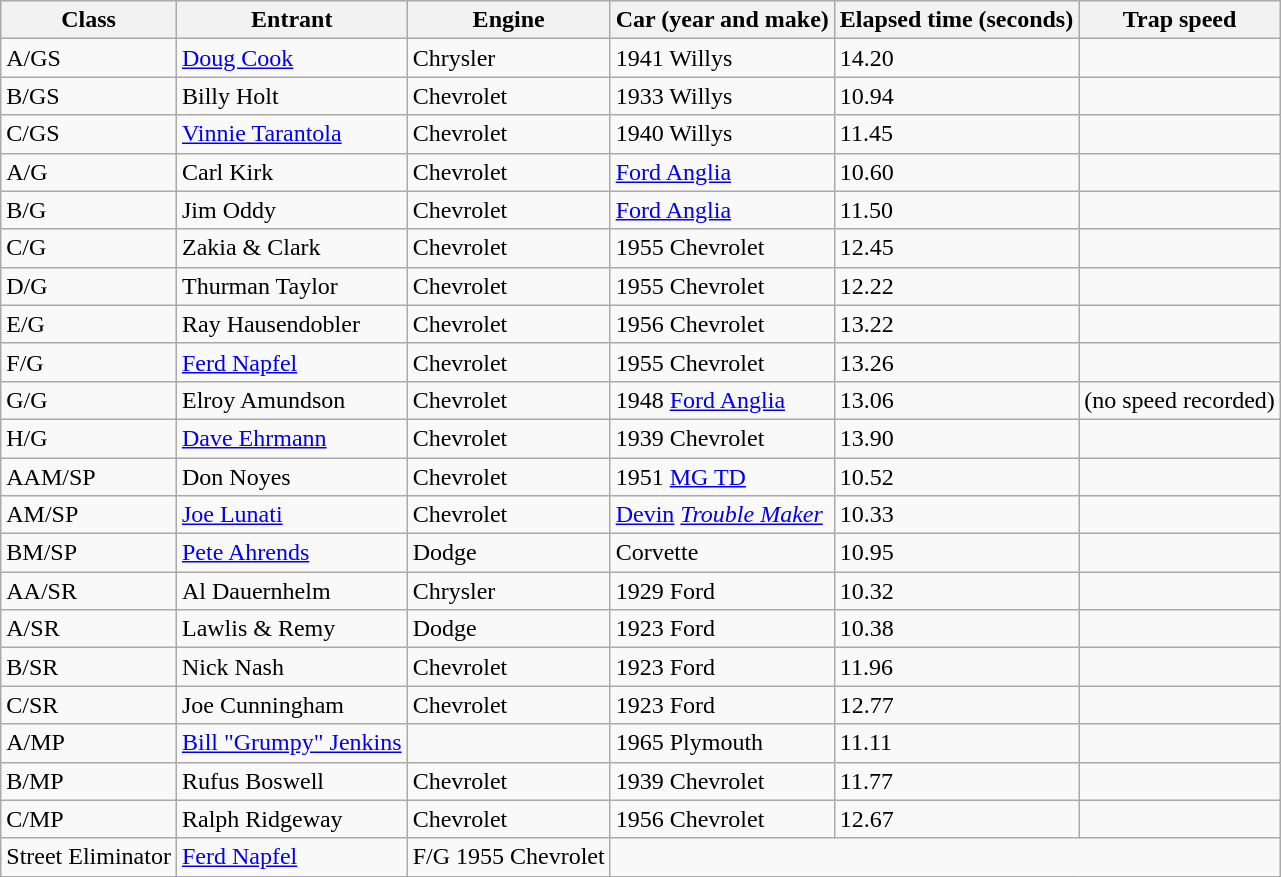<table class="wikitable">
<tr>
<th>Class</th>
<th>Entrant</th>
<th>Engine</th>
<th>Car (year and make)</th>
<th>Elapsed time (seconds)</th>
<th>Trap speed</th>
</tr>
<tr>
<td>A/GS</td>
<td><a href='#'>Doug Cook</a></td>
<td>Chrysler</td>
<td>1941 Willys</td>
<td>14.20</td>
<td></td>
</tr>
<tr>
<td>B/GS</td>
<td>Billy Holt</td>
<td>Chevrolet</td>
<td>1933 Willys</td>
<td>10.94</td>
<td></td>
</tr>
<tr>
<td>C/GS</td>
<td><a href='#'>Vinnie Tarantola</a></td>
<td>Chevrolet</td>
<td>1940 Willys</td>
<td>11.45</td>
<td></td>
</tr>
<tr>
<td>A/G</td>
<td>Carl Kirk</td>
<td>Chevrolet</td>
<td><a href='#'>Ford Anglia</a></td>
<td>10.60</td>
<td></td>
</tr>
<tr>
<td>B/G</td>
<td>Jim Oddy</td>
<td>Chevrolet</td>
<td><a href='#'>Ford Anglia</a></td>
<td>11.50</td>
<td></td>
</tr>
<tr>
<td>C/G</td>
<td>Zakia & Clark</td>
<td>Chevrolet</td>
<td>1955 Chevrolet</td>
<td>12.45</td>
<td></td>
</tr>
<tr>
<td>D/G</td>
<td>Thurman Taylor</td>
<td>Chevrolet</td>
<td>1955 Chevrolet</td>
<td>12.22</td>
<td></td>
</tr>
<tr>
<td>E/G</td>
<td>Ray Hausendobler</td>
<td>Chevrolet</td>
<td>1956 Chevrolet</td>
<td>13.22</td>
<td></td>
</tr>
<tr>
<td>F/G</td>
<td><a href='#'>Ferd Napfel</a></td>
<td>Chevrolet</td>
<td>1955 Chevrolet</td>
<td>13.26</td>
<td></td>
</tr>
<tr>
<td>G/G</td>
<td>Elroy Amundson</td>
<td>Chevrolet</td>
<td>1948 <a href='#'>Ford Anglia</a></td>
<td>13.06</td>
<td>(no speed recorded)</td>
</tr>
<tr>
<td>H/G</td>
<td><a href='#'>Dave Ehrmann</a></td>
<td>Chevrolet</td>
<td>1939 Chevrolet</td>
<td>13.90</td>
<td></td>
</tr>
<tr>
<td>AAM/SP</td>
<td>Don Noyes</td>
<td>Chevrolet</td>
<td>1951 <a href='#'>MG TD</a></td>
<td>10.52</td>
<td></td>
</tr>
<tr>
<td>AM/SP</td>
<td><a href='#'>Joe Lunati</a></td>
<td>Chevrolet</td>
<td><a href='#'>Devin</a> <a href='#'><em>Trouble Maker</em></a></td>
<td>10.33</td>
<td></td>
</tr>
<tr>
<td>BM/SP</td>
<td><a href='#'>Pete Ahrends</a></td>
<td>Dodge</td>
<td>Corvette</td>
<td>10.95</td>
<td></td>
</tr>
<tr>
<td>AA/SR</td>
<td>Al Dauernhelm</td>
<td>Chrysler</td>
<td>1929 Ford</td>
<td>10.32</td>
<td></td>
</tr>
<tr>
<td>A/SR</td>
<td>Lawlis & Remy</td>
<td>Dodge</td>
<td>1923 Ford</td>
<td>10.38</td>
<td></td>
</tr>
<tr>
<td>B/SR</td>
<td>Nick Nash</td>
<td>Chevrolet</td>
<td>1923 Ford</td>
<td>11.96</td>
<td></td>
</tr>
<tr>
<td>C/SR</td>
<td>Joe Cunningham</td>
<td>Chevrolet</td>
<td>1923 Ford</td>
<td>12.77</td>
<td></td>
</tr>
<tr>
<td>A/MP</td>
<td><a href='#'>Bill "Grumpy" Jenkins</a></td>
<td></td>
<td>1965 Plymouth</td>
<td>11.11</td>
<td></td>
</tr>
<tr>
<td>B/MP</td>
<td>Rufus Boswell</td>
<td>Chevrolet</td>
<td>1939 Chevrolet</td>
<td>11.77</td>
<td></td>
</tr>
<tr>
<td>C/MP</td>
<td>Ralph Ridgeway</td>
<td>Chevrolet</td>
<td>1956 Chevrolet</td>
<td>12.67</td>
<td></td>
</tr>
<tr>
<td>Street Eliminator</td>
<td><a href='#'>Ferd Napfel</a></td>
<td>F/G 1955 Chevrolet</td>
</tr>
</table>
